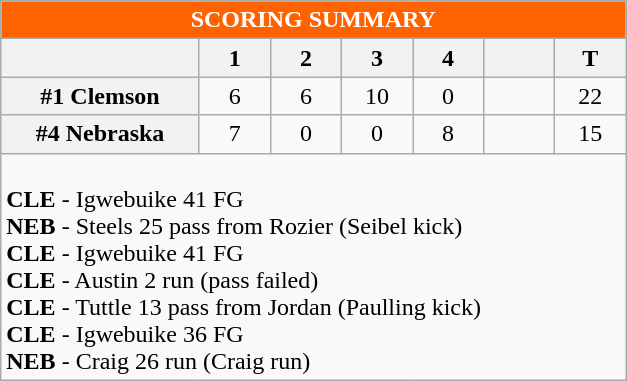<table class="wikitable" style="text-align:center">
<tr style="background:#FF6300; color:white">
<td colspan="7" align="center"><strong>SCORING SUMMARY</strong></td>
</tr>
<tr>
<th width="125"> </th>
<th width="40">1</th>
<th width="40">2</th>
<th width="40">3</th>
<th width="40">4</th>
<th width="40"> </th>
<th width="40">T</th>
</tr>
<tr>
<th>#1 Clemson</th>
<td>6</td>
<td>6</td>
<td>10</td>
<td>0</td>
<td></td>
<td>22</td>
</tr>
<tr>
<th>#4 Nebraska</th>
<td>7</td>
<td>0</td>
<td>0</td>
<td>8</td>
<td></td>
<td>15</td>
</tr>
<tr>
<td colspan="7" align="left"><br><strong>CLE</strong> - Igwebuike 41 FG<br>
<strong>NEB</strong> - Steels 25 pass from Rozier (Seibel kick)<br>
<strong>CLE</strong> - Igwebuike 41 FG<br>
<strong>CLE</strong> - Austin 2 run (pass failed)<br>
<strong>CLE</strong> - Tuttle 13 pass from Jordan (Paulling kick)<br>
<strong>CLE</strong> - Igwebuike 36 FG<br>
<strong>NEB</strong> - Craig 26 run (Craig run)</td>
</tr>
</table>
